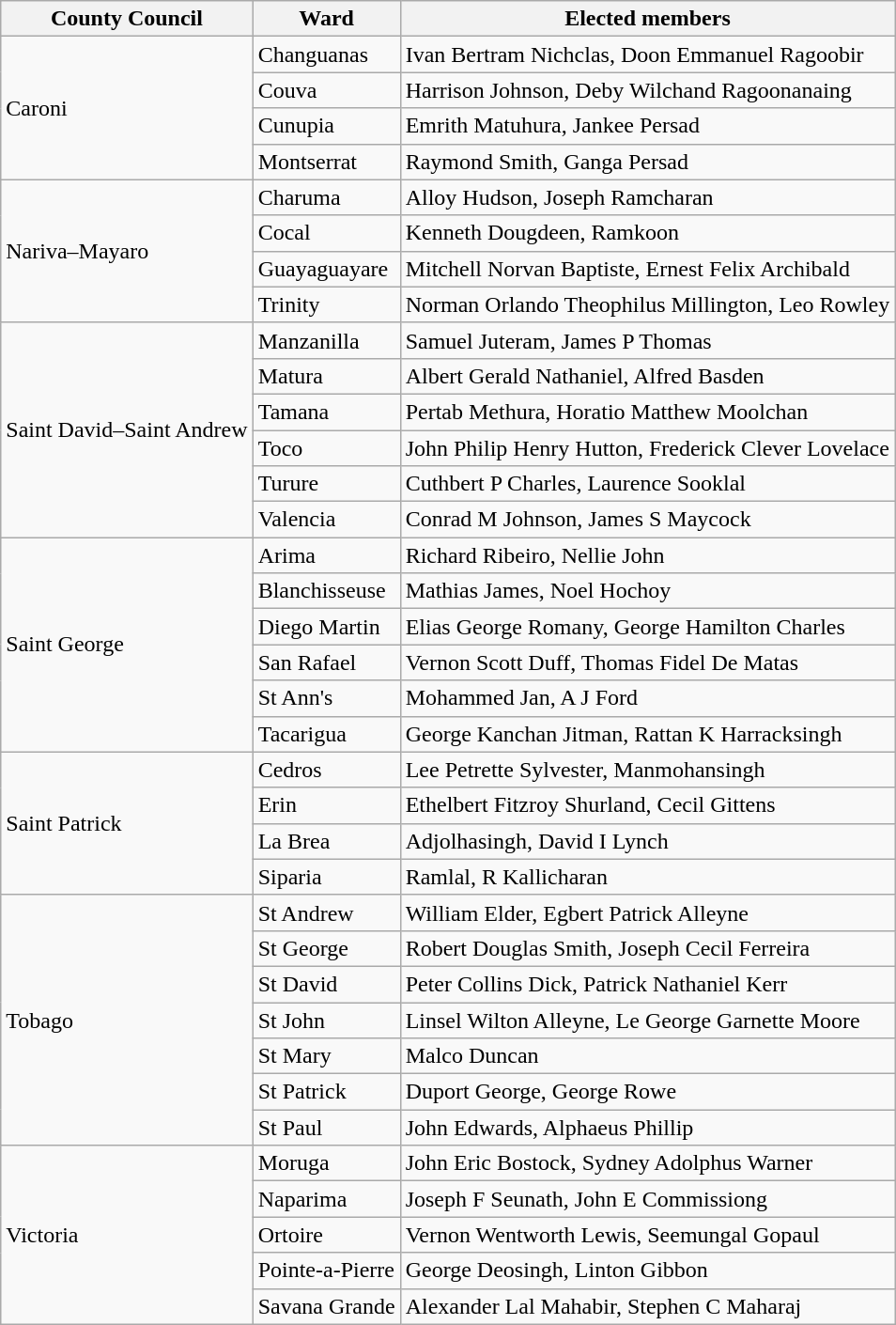<table class=wikitable>
<tr>
<th>County Council</th>
<th>Ward</th>
<th>Elected members</th>
</tr>
<tr>
<td rowspan=4>Caroni</td>
<td>Changuanas</td>
<td>Ivan Bertram Nichclas, Doon Emmanuel Ragoobir</td>
</tr>
<tr>
<td>Couva</td>
<td>Harrison Johnson, Deby Wilchand Ragoonanaing</td>
</tr>
<tr>
<td>Cunupia</td>
<td>Emrith Matuhura, Jankee Persad</td>
</tr>
<tr>
<td>Montserrat</td>
<td>Raymond Smith, Ganga Persad</td>
</tr>
<tr>
<td rowspan=4>Nariva–Mayaro</td>
<td>Charuma</td>
<td>Alloy Hudson, Joseph Ramcharan</td>
</tr>
<tr>
<td>Cocal</td>
<td>Kenneth Dougdeen, Ramkoon</td>
</tr>
<tr>
<td>Guayaguayare</td>
<td>Mitchell Norvan Baptiste, Ernest Felix Archibald</td>
</tr>
<tr>
<td>Trinity</td>
<td>Norman Orlando Theophilus Millington, Leo Rowley</td>
</tr>
<tr>
<td rowspan=6>Saint David–Saint Andrew</td>
<td>Manzanilla</td>
<td>Samuel Juteram, James P Thomas</td>
</tr>
<tr>
<td>Matura</td>
<td>Albert Gerald Nathaniel, Alfred Basden</td>
</tr>
<tr>
<td>Tamana</td>
<td>Pertab Methura, Horatio Matthew Moolchan</td>
</tr>
<tr>
<td>Toco</td>
<td>John Philip Henry Hutton, Frederick Clever Lovelace</td>
</tr>
<tr>
<td>Turure</td>
<td>Cuthbert P Charles, Laurence Sooklal</td>
</tr>
<tr>
<td>Valencia</td>
<td>Conrad M Johnson, James S Maycock</td>
</tr>
<tr>
<td rowspan=6>Saint George</td>
<td>Arima</td>
<td>Richard Ribeiro, Nellie John</td>
</tr>
<tr>
<td>Blanchisseuse</td>
<td>Mathias James, Noel Hochoy</td>
</tr>
<tr>
<td>Diego Martin</td>
<td>Elias George Romany, George Hamilton Charles</td>
</tr>
<tr>
<td>San Rafael</td>
<td>Vernon Scott Duff, Thomas Fidel De Matas</td>
</tr>
<tr>
<td>St Ann's</td>
<td>Mohammed Jan, A J Ford</td>
</tr>
<tr>
<td>Tacarigua</td>
<td>George Kanchan Jitman, Rattan K Harracksingh</td>
</tr>
<tr>
<td rowspan= 4>Saint Patrick</td>
<td>Cedros</td>
<td>Lee Petrette Sylvester, Manmohansingh</td>
</tr>
<tr>
<td>Erin</td>
<td>Ethelbert Fitzroy Shurland, Cecil Gittens</td>
</tr>
<tr>
<td>La Brea</td>
<td>Adjolhasingh, David I Lynch</td>
</tr>
<tr>
<td>Siparia</td>
<td>Ramlal, R Kallicharan</td>
</tr>
<tr>
<td rowspan=7>Tobago</td>
<td>St Andrew</td>
<td>William Elder, Egbert Patrick Alleyne</td>
</tr>
<tr>
<td>St George</td>
<td>Robert Douglas Smith, Joseph Cecil Ferreira</td>
</tr>
<tr>
<td>St David</td>
<td>Peter Collins Dick, Patrick Nathaniel Kerr</td>
</tr>
<tr>
<td>St John</td>
<td>Linsel Wilton Alleyne, Le George Garnette Moore</td>
</tr>
<tr>
<td>St Mary</td>
<td>Malco Duncan</td>
</tr>
<tr>
<td>St Patrick</td>
<td>Duport George, George Rowe</td>
</tr>
<tr>
<td>St Paul</td>
<td>John Edwards, Alphaeus Phillip</td>
</tr>
<tr>
<td rowspan=5>Victoria</td>
<td>Moruga</td>
<td>John Eric Bostock, Sydney Adolphus Warner</td>
</tr>
<tr>
<td>Naparima</td>
<td>Joseph F Seunath, John E Commissiong</td>
</tr>
<tr>
<td>Ortoire</td>
<td>Vernon Wentworth Lewis, Seemungal Gopaul</td>
</tr>
<tr>
<td>Pointe-a-Pierre</td>
<td>George Deosingh, Linton Gibbon</td>
</tr>
<tr>
<td>Savana Grande</td>
<td>Alexander Lal Mahabir, Stephen C Maharaj</td>
</tr>
</table>
